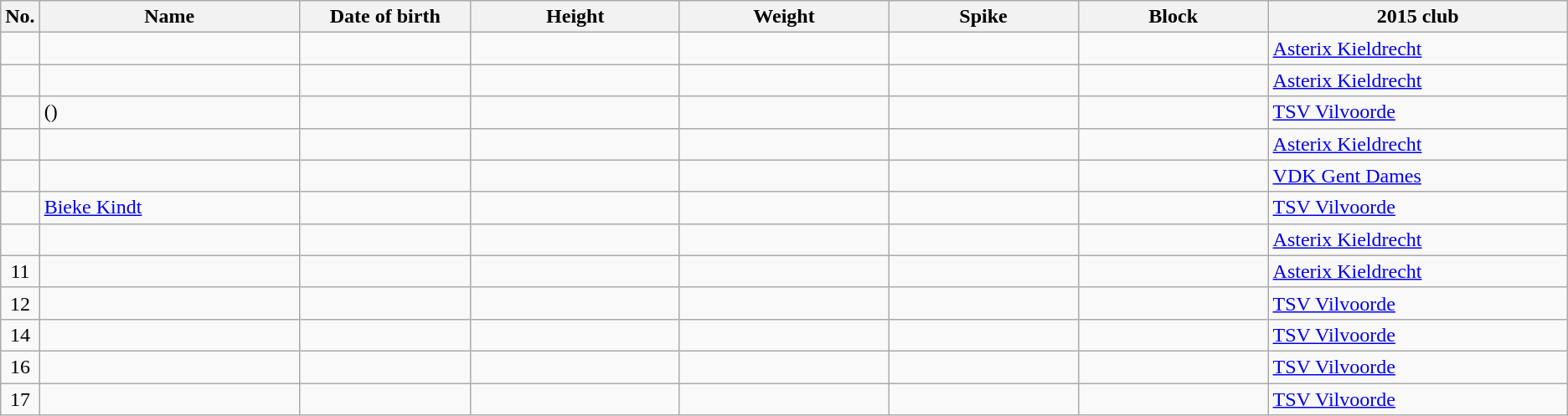<table class="wikitable sortable" style="text-align:center;">
<tr>
<th>No.</th>
<th style="width:14em">Name</th>
<th style="width:9em">Date of birth</th>
<th style="width:11em">Height</th>
<th style="width:11em">Weight</th>
<th style="width:10em">Spike</th>
<th style="width:10em">Block</th>
<th style="width:16em">2015 club</th>
</tr>
<tr>
<td></td>
<td align=left></td>
<td align=right></td>
<td></td>
<td></td>
<td></td>
<td></td>
<td align=left> <a href='#'>Asterix Kieldrecht</a></td>
</tr>
<tr>
<td></td>
<td align=left></td>
<td align=right></td>
<td></td>
<td></td>
<td></td>
<td></td>
<td align=left> <a href='#'>Asterix Kieldrecht</a></td>
</tr>
<tr>
<td></td>
<td align=left> ()</td>
<td align=right></td>
<td></td>
<td></td>
<td></td>
<td></td>
<td align=left> <a href='#'>TSV Vilvoorde</a></td>
</tr>
<tr>
<td></td>
<td align=left></td>
<td align=right></td>
<td></td>
<td></td>
<td></td>
<td></td>
<td align=left> <a href='#'>Asterix Kieldrecht</a></td>
</tr>
<tr>
<td></td>
<td align=left></td>
<td align=right></td>
<td></td>
<td></td>
<td></td>
<td></td>
<td align=left> <a href='#'>VDK Gent Dames</a></td>
</tr>
<tr>
<td></td>
<td align=left><a href='#'>Bieke Kindt</a></td>
<td align=right></td>
<td></td>
<td></td>
<td></td>
<td></td>
<td align=left> <a href='#'>TSV Vilvoorde</a></td>
</tr>
<tr>
<td></td>
<td align=left></td>
<td align=right></td>
<td></td>
<td></td>
<td></td>
<td></td>
<td align=left> <a href='#'>Asterix Kieldrecht</a></td>
</tr>
<tr>
<td>11</td>
<td align=left></td>
<td align=right></td>
<td></td>
<td></td>
<td></td>
<td></td>
<td align=left> <a href='#'>Asterix Kieldrecht</a></td>
</tr>
<tr>
<td>12</td>
<td align=left></td>
<td align=right></td>
<td></td>
<td></td>
<td></td>
<td></td>
<td align=left> <a href='#'>TSV Vilvoorde</a></td>
</tr>
<tr>
<td>14</td>
<td align=left></td>
<td align=right></td>
<td></td>
<td></td>
<td></td>
<td></td>
<td align=left> <a href='#'>TSV Vilvoorde</a></td>
</tr>
<tr>
<td>16</td>
<td align=left></td>
<td align=right></td>
<td></td>
<td></td>
<td></td>
<td></td>
<td align=left> <a href='#'>TSV Vilvoorde</a></td>
</tr>
<tr>
<td>17</td>
<td align=left></td>
<td align=right></td>
<td></td>
<td></td>
<td></td>
<td></td>
<td align=left> <a href='#'>TSV Vilvoorde</a></td>
</tr>
</table>
